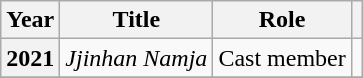<table class="wikitable plainrowheaders sortable">
<tr>
<th scope="col">Year</th>
<th scope="col">Title</th>
<th scope="col">Role</th>
<th scope="col" class="unsortable"></th>
</tr>
<tr>
<th scope="row">2021</th>
<td><em>Jjinhan Namja</em></td>
<td>Cast member</td>
<td></td>
</tr>
<tr>
</tr>
</table>
